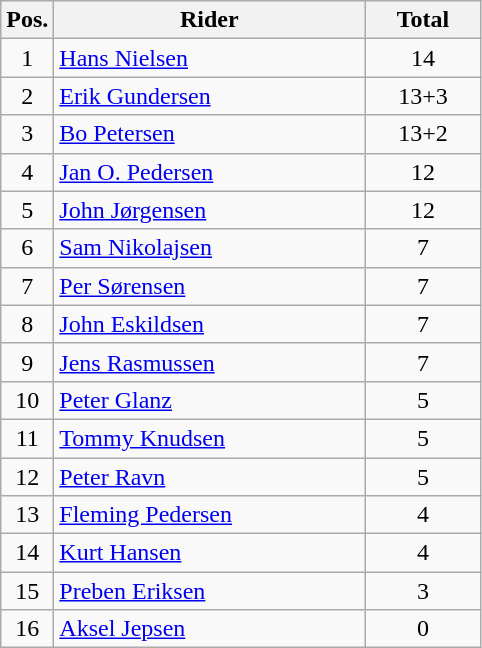<table class=wikitable>
<tr>
<th width=25px>Pos.</th>
<th width=200px>Rider</th>
<th width=70px>Total</th>
</tr>
<tr align=center >
<td>1</td>
<td align=left><a href='#'>Hans Nielsen</a></td>
<td>14</td>
</tr>
<tr align=center >
<td>2</td>
<td align=left><a href='#'>Erik Gundersen</a></td>
<td>13+3</td>
</tr>
<tr align=center >
<td>3</td>
<td align=left><a href='#'>Bo Petersen</a></td>
<td>13+2</td>
</tr>
<tr align=center >
<td>4</td>
<td align=left><a href='#'>Jan O. Pedersen</a></td>
<td>12</td>
</tr>
<tr align=center >
<td>5</td>
<td align=left><a href='#'>John Jørgensen</a></td>
<td>12</td>
</tr>
<tr align=center >
<td>6</td>
<td align=left><a href='#'>Sam Nikolajsen</a></td>
<td>7</td>
</tr>
<tr align=center>
<td>7</td>
<td align=left><a href='#'>Per Sørensen</a></td>
<td>7</td>
</tr>
<tr align=center>
<td>8</td>
<td align=left><a href='#'>John Eskildsen</a></td>
<td>7</td>
</tr>
<tr align=center>
<td>9</td>
<td align=left><a href='#'>Jens Rasmussen</a></td>
<td>7</td>
</tr>
<tr align=center>
<td>10</td>
<td align=left><a href='#'>Peter Glanz</a></td>
<td>5</td>
</tr>
<tr align=center>
<td>11</td>
<td align=left><a href='#'>Tommy Knudsen</a></td>
<td>5</td>
</tr>
<tr align=center>
<td>12</td>
<td align=left><a href='#'>Peter Ravn</a></td>
<td>5</td>
</tr>
<tr align=center>
<td>13</td>
<td align=left><a href='#'>Fleming Pedersen</a></td>
<td>4</td>
</tr>
<tr align=center>
<td>14</td>
<td align=left><a href='#'>Kurt Hansen</a></td>
<td>4</td>
</tr>
<tr align=center>
<td>15</td>
<td align=left><a href='#'>Preben Eriksen</a></td>
<td>3</td>
</tr>
<tr align=center>
<td>16</td>
<td align=left><a href='#'>Aksel Jepsen</a></td>
<td>0</td>
</tr>
</table>
